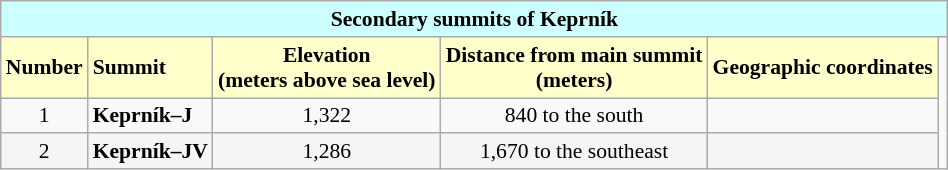<table class="wikitable" style="text-align:center; font-size:90%">
<tr>
<td colspan="6" bgcolor="#CCFFFF"> <strong>Secondary summits of Keprník</strong></td>
</tr>
<tr>
<td bgcolor="#FFFFCC"><strong>Number</strong></td>
<td align="left" bgcolor="#FFFFCC"><strong>Summit</strong></td>
<td bgcolor="#FFFFCC"><strong>Elevation</strong><br><strong>(meters above sea level)</strong></td>
<td bgcolor="#FFFFCC"><strong>Distance from main summit</strong><br><strong>(meters)</strong></td>
<td bgcolor="#FFFFCC"><strong>Geographic coordinates</strong></td>
<td rowspan="3"></td>
</tr>
<tr>
<td>1</td>
<td align="left"><strong>Keprník–J</strong></td>
<td>1,322</td>
<td>840 to the south</td>
<td></td>
</tr>
<tr bgcolor="#F5F5F5">
<td>2</td>
<td align="left"><strong>Keprník–JV</strong></td>
<td>1,286</td>
<td>1,670 to the southeast</td>
<td></td>
</tr>
</table>
